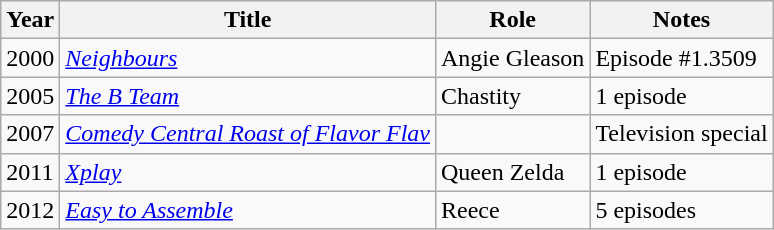<table class="wikitable sortable">
<tr>
<th>Year</th>
<th>Title</th>
<th>Role</th>
<th>Notes</th>
</tr>
<tr>
<td>2000</td>
<td><em><a href='#'>Neighbours</a></em></td>
<td>Angie Gleason</td>
<td>Episode #1.3509</td>
</tr>
<tr>
<td>2005</td>
<td><a href='#'><em>The B Team</em></a></td>
<td>Chastity</td>
<td>1 episode</td>
</tr>
<tr>
<td>2007</td>
<td><em><a href='#'>Comedy Central Roast of Flavor Flav</a></em></td>
<td></td>
<td>Television special</td>
</tr>
<tr>
<td>2011</td>
<td><em><a href='#'>Xplay</a></em></td>
<td>Queen Zelda</td>
<td>1 episode</td>
</tr>
<tr>
<td>2012</td>
<td><em><a href='#'>Easy to Assemble</a></em></td>
<td>Reece</td>
<td>5 episodes</td>
</tr>
</table>
